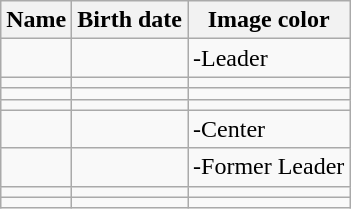<table class="wikitable" style="text-align:left">
<tr>
<th>Name</th>
<th>Birth date</th>
<th>Image color</th>
</tr>
<tr>
<td></td>
<td align="right"></td>
<td> -Leader</td>
</tr>
<tr>
<td></td>
<td align="right"></td>
<td></td>
</tr>
<tr>
<td></td>
<td align="right"></td>
<td></td>
</tr>
<tr>
<td></td>
<td align="right"></td>
<td></td>
</tr>
<tr>
<td></td>
<td align="right"></td>
<td> -Center</td>
</tr>
<tr>
<td></td>
<td align="right"></td>
<td> -Former Leader</td>
</tr>
<tr>
<td></td>
<td align="right"></td>
<td></td>
</tr>
<tr>
<td></td>
<td align="right"></td>
<td></td>
</tr>
</table>
